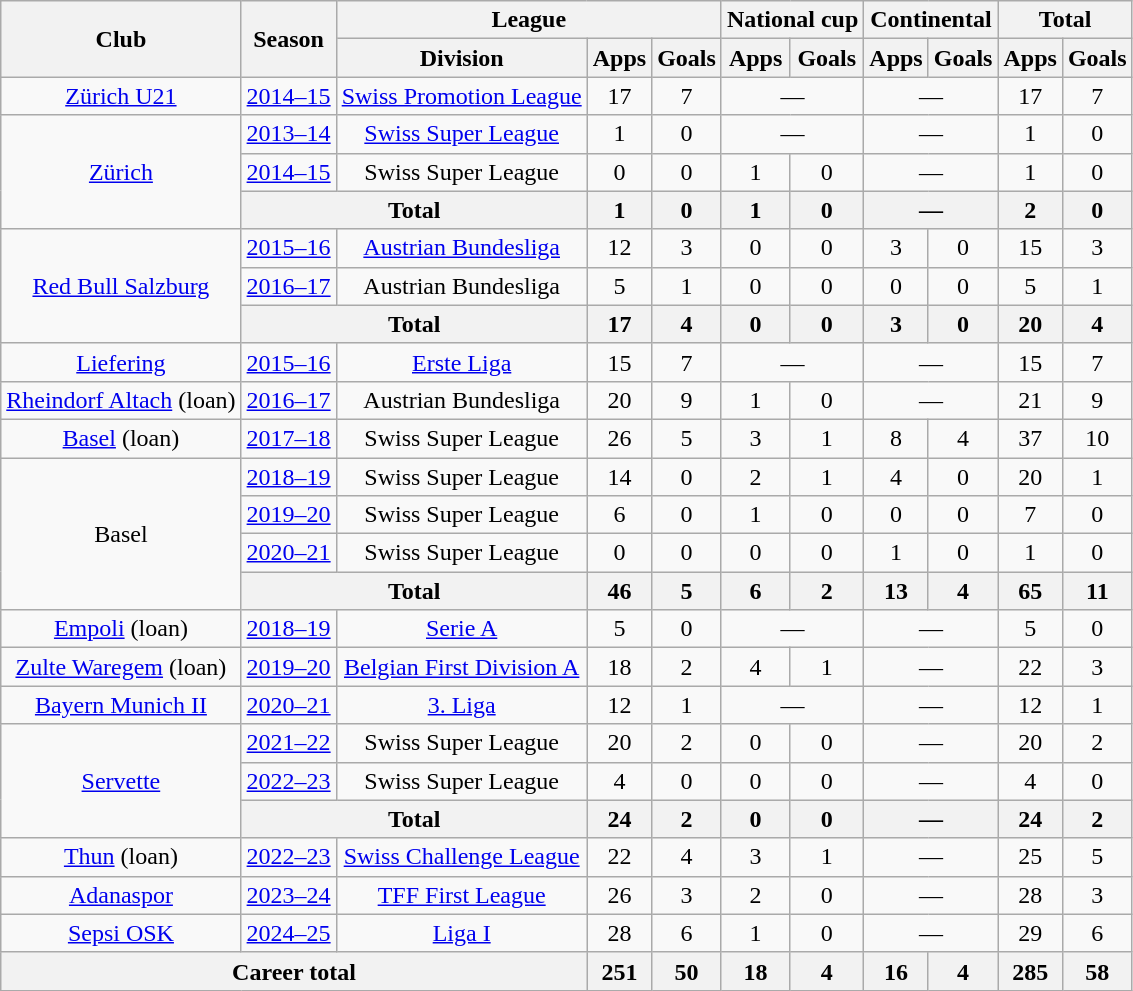<table class="wikitable" style="text-align:center">
<tr>
<th rowspan="2">Club</th>
<th rowspan="2">Season</th>
<th colspan="3">League</th>
<th colspan="2">National cup</th>
<th colspan="2">Continental</th>
<th colspan="2">Total</th>
</tr>
<tr>
<th>Division</th>
<th>Apps</th>
<th>Goals</th>
<th>Apps</th>
<th>Goals</th>
<th>Apps</th>
<th>Goals</th>
<th>Apps</th>
<th>Goals</th>
</tr>
<tr>
<td><a href='#'>Zürich U21</a></td>
<td><a href='#'>2014–15</a></td>
<td><a href='#'>Swiss Promotion League</a></td>
<td>17</td>
<td>7</td>
<td colspan="2">—</td>
<td colspan="2">—</td>
<td>17</td>
<td>7</td>
</tr>
<tr>
<td rowspan="3"><a href='#'>Zürich</a></td>
<td><a href='#'>2013–14</a></td>
<td><a href='#'>Swiss Super League</a></td>
<td>1</td>
<td>0</td>
<td colspan="2">—</td>
<td colspan="2">—</td>
<td>1</td>
<td>0</td>
</tr>
<tr>
<td><a href='#'>2014–15</a></td>
<td>Swiss Super League</td>
<td>0</td>
<td>0</td>
<td>1</td>
<td>0</td>
<td colspan="2">—</td>
<td>1</td>
<td>0</td>
</tr>
<tr>
<th colspan="2">Total</th>
<th>1</th>
<th>0</th>
<th>1</th>
<th>0</th>
<th colspan="2">—</th>
<th>2</th>
<th>0</th>
</tr>
<tr>
<td rowspan="3"><a href='#'>Red Bull Salzburg</a></td>
<td><a href='#'>2015–16</a></td>
<td><a href='#'>Austrian Bundesliga</a></td>
<td>12</td>
<td>3</td>
<td>0</td>
<td>0</td>
<td>3</td>
<td>0</td>
<td>15</td>
<td>3</td>
</tr>
<tr>
<td><a href='#'>2016–17</a></td>
<td>Austrian Bundesliga</td>
<td>5</td>
<td>1</td>
<td>0</td>
<td>0</td>
<td>0</td>
<td>0</td>
<td>5</td>
<td>1</td>
</tr>
<tr>
<th colspan="2">Total</th>
<th>17</th>
<th>4</th>
<th>0</th>
<th>0</th>
<th>3</th>
<th>0</th>
<th>20</th>
<th>4</th>
</tr>
<tr>
<td><a href='#'>Liefering</a></td>
<td><a href='#'>2015–16</a></td>
<td><a href='#'>Erste Liga</a></td>
<td>15</td>
<td>7</td>
<td colspan="2">—</td>
<td colspan="2">—</td>
<td>15</td>
<td>7</td>
</tr>
<tr>
<td><a href='#'>Rheindorf Altach</a> (loan)</td>
<td><a href='#'>2016–17</a></td>
<td>Austrian Bundesliga</td>
<td>20</td>
<td>9</td>
<td>1</td>
<td>0</td>
<td colspan="2">—</td>
<td>21</td>
<td>9</td>
</tr>
<tr>
<td><a href='#'>Basel</a> (loan)</td>
<td><a href='#'>2017–18</a></td>
<td>Swiss Super League</td>
<td>26</td>
<td>5</td>
<td>3</td>
<td>1</td>
<td>8</td>
<td>4</td>
<td>37</td>
<td>10</td>
</tr>
<tr>
<td rowspan="4">Basel</td>
<td><a href='#'>2018–19</a></td>
<td>Swiss Super League</td>
<td>14</td>
<td>0</td>
<td>2</td>
<td>1</td>
<td>4</td>
<td>0</td>
<td>20</td>
<td>1</td>
</tr>
<tr>
<td><a href='#'>2019–20</a></td>
<td>Swiss Super League</td>
<td>6</td>
<td>0</td>
<td>1</td>
<td>0</td>
<td>0</td>
<td>0</td>
<td>7</td>
<td>0</td>
</tr>
<tr>
<td><a href='#'>2020–21</a></td>
<td>Swiss Super League</td>
<td>0</td>
<td>0</td>
<td>0</td>
<td>0</td>
<td>1</td>
<td>0</td>
<td>1</td>
<td>0</td>
</tr>
<tr>
<th colspan="2">Total</th>
<th>46</th>
<th>5</th>
<th>6</th>
<th>2</th>
<th>13</th>
<th>4</th>
<th>65</th>
<th>11</th>
</tr>
<tr>
<td><a href='#'>Empoli</a> (loan)</td>
<td><a href='#'>2018–19</a></td>
<td><a href='#'>Serie A</a></td>
<td>5</td>
<td>0</td>
<td colspan="2">—</td>
<td colspan="2">—</td>
<td>5</td>
<td>0</td>
</tr>
<tr>
<td><a href='#'>Zulte Waregem</a> (loan)</td>
<td><a href='#'>2019–20</a></td>
<td><a href='#'>Belgian First Division A</a></td>
<td>18</td>
<td>2</td>
<td>4</td>
<td>1</td>
<td colspan="2">—</td>
<td>22</td>
<td>3</td>
</tr>
<tr>
<td><a href='#'>Bayern Munich II</a></td>
<td><a href='#'>2020–21</a></td>
<td><a href='#'>3. Liga</a></td>
<td>12</td>
<td>1</td>
<td colspan="2">—</td>
<td colspan="2">—</td>
<td>12</td>
<td>1</td>
</tr>
<tr>
<td rowspan="3"><a href='#'>Servette</a></td>
<td><a href='#'>2021–22</a></td>
<td>Swiss Super League</td>
<td>20</td>
<td>2</td>
<td>0</td>
<td>0</td>
<td colspan="2">—</td>
<td>20</td>
<td>2</td>
</tr>
<tr>
<td><a href='#'>2022–23</a></td>
<td>Swiss Super League</td>
<td>4</td>
<td>0</td>
<td>0</td>
<td>0</td>
<td colspan="2">—</td>
<td>4</td>
<td>0</td>
</tr>
<tr>
<th colspan="2">Total</th>
<th>24</th>
<th>2</th>
<th>0</th>
<th>0</th>
<th colspan="2">—</th>
<th>24</th>
<th>2</th>
</tr>
<tr>
<td><a href='#'>Thun</a> (loan)</td>
<td><a href='#'>2022–23</a></td>
<td><a href='#'>Swiss Challenge League</a></td>
<td>22</td>
<td>4</td>
<td>3</td>
<td>1</td>
<td colspan="2">—</td>
<td>25</td>
<td>5</td>
</tr>
<tr>
<td><a href='#'>Adanaspor</a></td>
<td><a href='#'>2023–24</a></td>
<td><a href='#'>TFF First League</a></td>
<td>26</td>
<td>3</td>
<td>2</td>
<td>0</td>
<td colspan="2">—</td>
<td>28</td>
<td>3</td>
</tr>
<tr>
<td><a href='#'>Sepsi OSK</a></td>
<td><a href='#'>2024–25</a></td>
<td><a href='#'>Liga I</a></td>
<td>28</td>
<td>6</td>
<td>1</td>
<td>0</td>
<td colspan="2">—</td>
<td>29</td>
<td>6</td>
</tr>
<tr>
<th colspan="3">Career total</th>
<th>251</th>
<th>50</th>
<th>18</th>
<th>4</th>
<th>16</th>
<th>4</th>
<th>285</th>
<th>58</th>
</tr>
</table>
